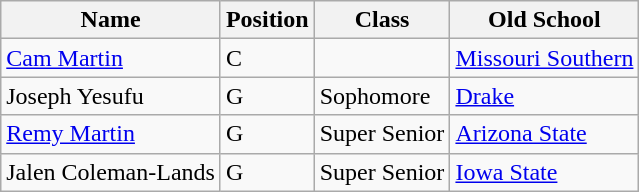<table class="wikitable">
<tr>
<th>Name</th>
<th>Position</th>
<th>Class</th>
<th>Old School</th>
</tr>
<tr>
<td><a href='#'>Cam Martin</a></td>
<td>C</td>
<td></td>
<td><a href='#'>Missouri Southern</a></td>
</tr>
<tr>
<td>Joseph Yesufu</td>
<td>G</td>
<td>Sophomore</td>
<td><a href='#'>Drake</a></td>
</tr>
<tr>
<td><a href='#'>Remy Martin</a></td>
<td>G</td>
<td>Super Senior</td>
<td><a href='#'>Arizona State</a></td>
</tr>
<tr>
<td>Jalen Coleman-Lands</td>
<td>G</td>
<td>Super Senior</td>
<td><a href='#'>Iowa State</a></td>
</tr>
</table>
